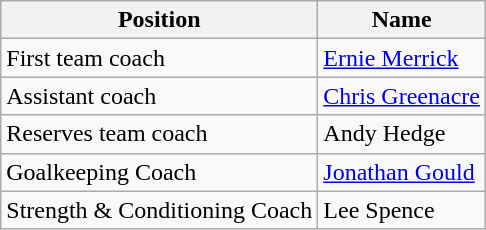<table class="wikitable">
<tr>
<th>Position</th>
<th>Name</th>
</tr>
<tr>
<td>First team coach</td>
<td> <a href='#'>Ernie Merrick</a></td>
</tr>
<tr>
<td>Assistant coach</td>
<td> <a href='#'>Chris Greenacre</a></td>
</tr>
<tr>
<td>Reserves team coach</td>
<td> Andy Hedge</td>
</tr>
<tr>
<td>Goalkeeping Coach</td>
<td> <a href='#'>Jonathan Gould</a></td>
</tr>
<tr>
<td>Strength & Conditioning Coach</td>
<td>  Lee Spence</td>
</tr>
</table>
